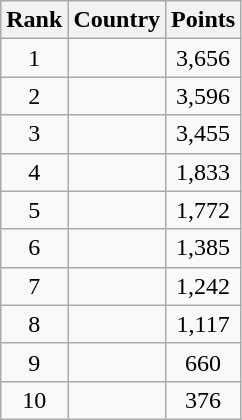<table class="wikitable" style="text-align:center;">
<tr>
<th>Rank</th>
<th>Country</th>
<th>Points</th>
</tr>
<tr>
<td>1</td>
<td align="left"></td>
<td>3,656</td>
</tr>
<tr>
<td>2</td>
<td align="left"></td>
<td>3,596</td>
</tr>
<tr>
<td>3</td>
<td align="left"></td>
<td>3,455</td>
</tr>
<tr>
<td>4</td>
<td align="left"></td>
<td>1,833</td>
</tr>
<tr>
<td>5</td>
<td align="left"></td>
<td>1,772</td>
</tr>
<tr>
<td>6</td>
<td align="left"></td>
<td>1,385</td>
</tr>
<tr>
<td>7</td>
<td align="left"></td>
<td>1,242</td>
</tr>
<tr>
<td>8</td>
<td align="left"></td>
<td>1,117</td>
</tr>
<tr>
<td>9</td>
<td align="left"></td>
<td>660</td>
</tr>
<tr>
<td>10</td>
<td align="left"></td>
<td>376</td>
</tr>
</table>
